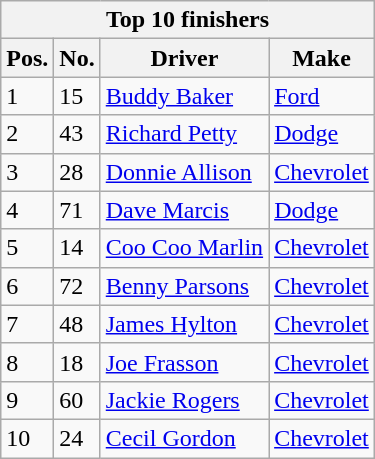<table class="wikitable">
<tr>
<th colspan="4">Top 10 finishers</th>
</tr>
<tr>
<th>Pos.</th>
<th>No.</th>
<th>Driver</th>
<th>Make</th>
</tr>
<tr>
<td>1</td>
<td>15</td>
<td><a href='#'>Buddy Baker</a></td>
<td><a href='#'>Ford</a></td>
</tr>
<tr>
<td>2</td>
<td>43</td>
<td><a href='#'>Richard Petty</a></td>
<td><a href='#'>Dodge</a></td>
</tr>
<tr>
<td>3</td>
<td>28</td>
<td><a href='#'>Donnie Allison</a></td>
<td><a href='#'>Chevrolet</a></td>
</tr>
<tr>
<td>4</td>
<td>71</td>
<td><a href='#'>Dave Marcis</a></td>
<td><a href='#'>Dodge</a></td>
</tr>
<tr>
<td>5</td>
<td>14</td>
<td><a href='#'>Coo Coo Marlin</a></td>
<td><a href='#'>Chevrolet</a></td>
</tr>
<tr>
<td>6</td>
<td>72</td>
<td><a href='#'>Benny Parsons</a></td>
<td><a href='#'>Chevrolet</a></td>
</tr>
<tr>
<td>7</td>
<td>48</td>
<td><a href='#'>James Hylton</a></td>
<td><a href='#'>Chevrolet</a></td>
</tr>
<tr>
<td>8</td>
<td>18</td>
<td><a href='#'>Joe Frasson</a></td>
<td><a href='#'>Chevrolet</a></td>
</tr>
<tr>
<td>9</td>
<td>60</td>
<td><a href='#'>Jackie Rogers</a></td>
<td><a href='#'>Chevrolet</a></td>
</tr>
<tr>
<td>10</td>
<td>24</td>
<td><a href='#'>Cecil Gordon</a></td>
<td><a href='#'>Chevrolet</a></td>
</tr>
</table>
